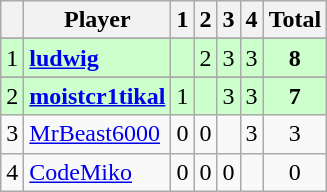<table class="wikitable" style="text-align: center;">
<tr>
<th></th>
<th>Player</th>
<th>1</th>
<th>2</th>
<th>3</th>
<th>4</th>
<th>Total</th>
</tr>
<tr>
</tr>
<tr style="background:#ccffcc;">
<td>1</td>
<td align="left"><strong><a href='#'>ludwig</a></strong></td>
<td></td>
<td>2</td>
<td>3</td>
<td>3</td>
<td><strong>8 </strong></td>
</tr>
<tr>
</tr>
<tr style="background:#ccffcc;">
<td>2</td>
<td align="left"><strong><a href='#'>moistcr1tikal</a></strong></td>
<td>1</td>
<td></td>
<td>3</td>
<td>3</td>
<td><strong>7</strong></td>
</tr>
<tr>
<td>3</td>
<td align="left"><a href='#'>MrBeast6000</a></td>
<td>0</td>
<td>0</td>
<td></td>
<td>3</td>
<td>3</td>
</tr>
<tr>
<td>4</td>
<td align="left"><a href='#'>CodeMiko</a></td>
<td>0</td>
<td>0</td>
<td>0</td>
<td></td>
<td>0</td>
</tr>
</table>
